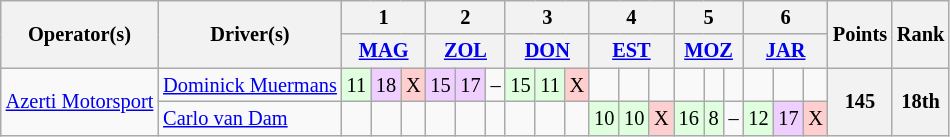<table class="wikitable" style="font-size: 85%">
<tr>
<th rowspan=2>Operator(s)</th>
<th rowspan=2>Driver(s)</th>
<th colspan=3>1</th>
<th colspan=3>2</th>
<th colspan=3>3</th>
<th colspan=3>4</th>
<th colspan=3>5</th>
<th colspan=3>6</th>
<th rowspan=2>Points</th>
<th rowspan=2>Rank</th>
</tr>
<tr>
<th colspan=3><a href='#'>MAG</a></th>
<th colspan=3><a href='#'>ZOL</a></th>
<th colspan=3><a href='#'>DON</a></th>
<th colspan=3><a href='#'>EST</a></th>
<th colspan=3><a href='#'>MOZ</a></th>
<th colspan=3><a href='#'>JAR</a></th>
</tr>
<tr>
<td rowspan=2 align=center><a href='#'>Azerti Motorsport</a></td>
<td> <a href='#'>Dominick Muermans</a></td>
<td style="background:#dfffdf;">11</td>
<td style="background:#efcfff;">18</td>
<td style="background:#ffcfcf;">X</td>
<td style="background:#efcfff;">15</td>
<td style="background:#efcfff;">17</td>
<td>–</td>
<td style="background:#dfffdf;">15</td>
<td style="background:#dfffdf;">11</td>
<td style="background:#ffcfcf;">X</td>
<td></td>
<td></td>
<td></td>
<td></td>
<td></td>
<td></td>
<td></td>
<td></td>
<td></td>
<th rowspan=2>145</th>
<th rowspan=2>18th</th>
</tr>
<tr>
<td> <a href='#'>Carlo van Dam</a></td>
<td></td>
<td></td>
<td></td>
<td></td>
<td></td>
<td></td>
<td></td>
<td></td>
<td></td>
<td style="background:#dfffdf;">10</td>
<td style="background:#dfffdf;">10</td>
<td style="background:#ffcfcf;">X</td>
<td style="background:#dfffdf;">16</td>
<td style="background:#dfffdf;">8</td>
<td>–</td>
<td style="background:#dfffdf;">12</td>
<td style="background:#efcfff;">17</td>
<td style="background:#ffcfcf;">X</td>
</tr>
</table>
